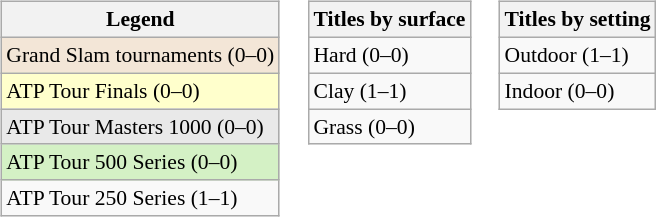<table>
<tr valign="top">
<td><br><table class=wikitable style=font-size:90%>
<tr>
<th>Legend</th>
</tr>
<tr style="background:#f3e6d7;">
<td>Grand Slam tournaments (0–0)</td>
</tr>
<tr style="background:#ffffcc;">
<td>ATP Tour Finals (0–0)</td>
</tr>
<tr style="background:#e9e9e9;">
<td>ATP Tour Masters 1000 (0–0)</td>
</tr>
<tr style="background:#d4f1c5;">
<td>ATP Tour 500 Series (0–0)</td>
</tr>
<tr>
<td>ATP Tour 250 Series (1–1)</td>
</tr>
</table>
</td>
<td><br><table class=wikitable style=font-size:90%>
<tr>
<th>Titles by surface</th>
</tr>
<tr>
<td>Hard (0–0)</td>
</tr>
<tr>
<td>Clay (1–1)</td>
</tr>
<tr>
<td>Grass (0–0)</td>
</tr>
</table>
</td>
<td><br><table class=wikitable style=font-size:90%>
<tr>
<th>Titles by setting</th>
</tr>
<tr>
<td>Outdoor (1–1)</td>
</tr>
<tr>
<td>Indoor (0–0)</td>
</tr>
</table>
</td>
</tr>
</table>
